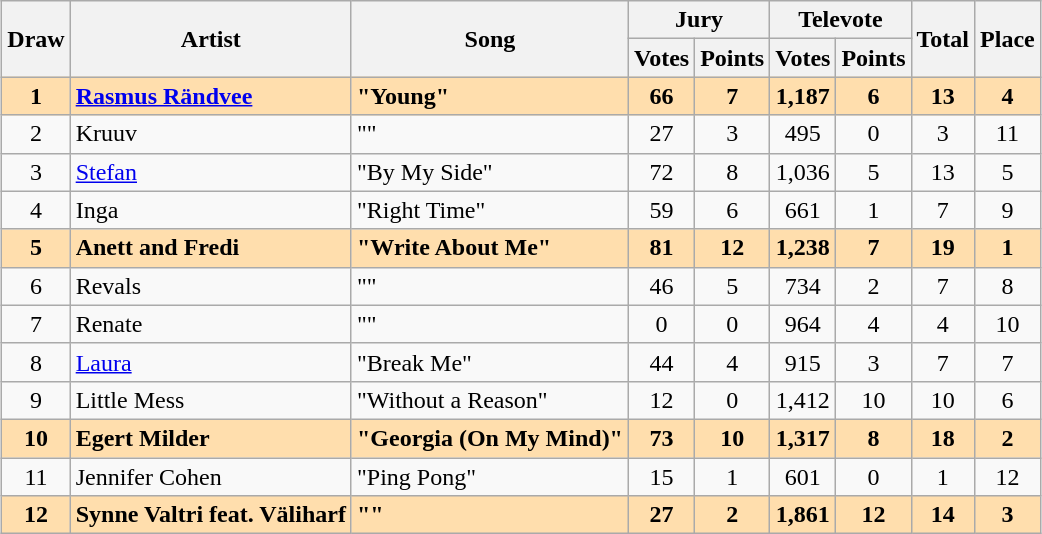<table class="sortable wikitable" style="margin: 1em auto 1em auto; text-align:center;">
<tr>
<th rowspan="2">Draw</th>
<th rowspan="2">Artist</th>
<th rowspan="2">Song</th>
<th colspan="2">Jury</th>
<th colspan="2">Televote</th>
<th rowspan="2">Total</th>
<th rowspan="2">Place</th>
</tr>
<tr>
<th>Votes</th>
<th>Points</th>
<th>Votes</th>
<th>Points</th>
</tr>
<tr style="font-weight:bold; background:navajowhite;">
<td>1</td>
<td align="left"><a href='#'>Rasmus Rändvee</a></td>
<td align="left">"Young"</td>
<td>66</td>
<td>7</td>
<td>1,187</td>
<td>6</td>
<td>13</td>
<td>4</td>
</tr>
<tr>
<td>2</td>
<td align="left">Kruuv</td>
<td align="left">""</td>
<td>27</td>
<td>3</td>
<td>495</td>
<td>0</td>
<td>3</td>
<td>11</td>
</tr>
<tr>
<td>3</td>
<td align="left"><a href='#'>Stefan</a></td>
<td align="left">"By My Side"</td>
<td>72</td>
<td>8</td>
<td>1,036</td>
<td>5</td>
<td>13</td>
<td>5</td>
</tr>
<tr>
<td>4</td>
<td align="left">Inga</td>
<td align="left">"Right Time"</td>
<td>59</td>
<td>6</td>
<td>661</td>
<td>1</td>
<td>7</td>
<td>9</td>
</tr>
<tr style="font-weight:bold; background:navajowhite;">
<td>5</td>
<td align="left">Anett and Fredi</td>
<td align="left">"Write About Me"</td>
<td>81</td>
<td>12</td>
<td>1,238</td>
<td>7</td>
<td>19</td>
<td>1</td>
</tr>
<tr>
<td>6</td>
<td align="left">Revals</td>
<td align="left">""</td>
<td>46</td>
<td>5</td>
<td>734</td>
<td>2</td>
<td>7</td>
<td>8</td>
</tr>
<tr>
<td>7</td>
<td align="left">Renate</td>
<td align="left">""</td>
<td>0</td>
<td>0</td>
<td>964</td>
<td>4</td>
<td>4</td>
<td>10</td>
</tr>
<tr>
<td>8</td>
<td align="left"><a href='#'>Laura</a></td>
<td align="left">"Break Me"</td>
<td>44</td>
<td>4</td>
<td>915</td>
<td>3</td>
<td>7</td>
<td>7</td>
</tr>
<tr>
<td>9</td>
<td align="left">Little Mess</td>
<td align="left">"Without a Reason"</td>
<td>12</td>
<td>0</td>
<td>1,412</td>
<td>10</td>
<td>10</td>
<td>6</td>
</tr>
<tr style="font-weight:bold; background:navajowhite;">
<td>10</td>
<td align="left">Egert Milder</td>
<td align="left">"Georgia (On My Mind)"</td>
<td>73</td>
<td>10</td>
<td>1,317</td>
<td>8</td>
<td>18</td>
<td>2</td>
</tr>
<tr>
<td>11</td>
<td align="left">Jennifer Cohen</td>
<td align="left">"Ping Pong"</td>
<td>15</td>
<td>1</td>
<td>601</td>
<td>0</td>
<td>1</td>
<td>12</td>
</tr>
<tr style="font-weight:bold; background:navajowhite;">
<td>12</td>
<td align="left">Synne Valtri feat. Väliharf</td>
<td align="left">""</td>
<td>27</td>
<td>2</td>
<td>1,861</td>
<td>12</td>
<td>14</td>
<td>3</td>
</tr>
</table>
